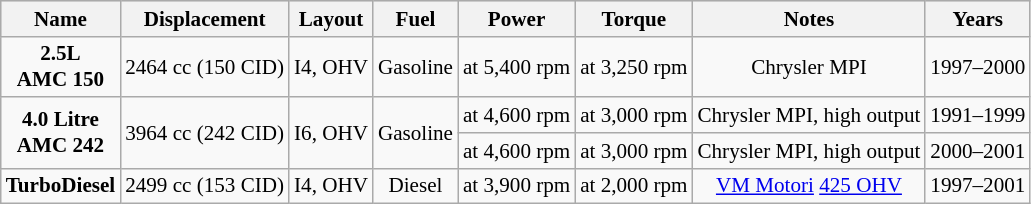<table class="wikitable" style="text-align:center; font-size:88%;">
<tr style="background:#dcdcdc; text-align:center; vertical-align:middle;">
<th>Name</th>
<th>Displacement</th>
<th>Layout</th>
<th>Fuel</th>
<th>Power</th>
<th>Torque</th>
<th>Notes</th>
<th>Years</th>
</tr>
<tr>
<td><strong>2.5L<br>AMC 150</strong></td>
<td>2464 cc (150 CID)</td>
<td>I4, OHV</td>
<td>Gasoline</td>
<td> at 5,400 rpm</td>
<td> at 3,250 rpm</td>
<td>Chrysler MPI</td>
<td>1997–2000</td>
</tr>
<tr>
<td rowspan=2><strong>4.0 Litre<br>AMC 242</strong></td>
<td rowspan=2>3964 cc (242 CID)</td>
<td rowspan=2>I6, OHV</td>
<td rowspan=2>Gasoline</td>
<td> at 4,600 rpm</td>
<td> at 3,000 rpm</td>
<td>Chrysler MPI, high output</td>
<td>1991–1999</td>
</tr>
<tr>
<td> at 4,600 rpm</td>
<td> at 3,000 rpm</td>
<td>Chrysler MPI, high output</td>
<td>2000–2001</td>
</tr>
<tr>
<td><strong>TurboDiesel</strong></td>
<td>2499 cc (153 CID)</td>
<td>I4, OHV</td>
<td>Diesel</td>
<td> at 3,900 rpm</td>
<td> at 2,000 rpm</td>
<td><a href='#'>VM Motori</a> <a href='#'>425 OHV</a></td>
<td>1997–2001</td>
</tr>
</table>
